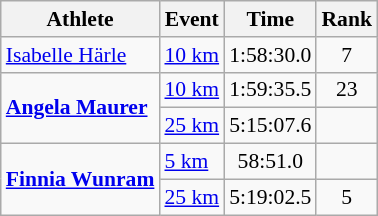<table class="wikitable" style="font-size:90%;">
<tr>
<th>Athlete</th>
<th>Event</th>
<th>Time</th>
<th>Rank</th>
</tr>
<tr align=center>
<td align=left><a href='#'>Isabelle Härle</a></td>
<td align=left><a href='#'>10 km</a></td>
<td>1:58:30.0</td>
<td>7</td>
</tr>
<tr align=center>
<td align=left rowspan=2><strong><a href='#'>Angela Maurer</a></strong></td>
<td align=left><a href='#'>10 km</a></td>
<td>1:59:35.5</td>
<td>23</td>
</tr>
<tr align=center>
<td align=left><a href='#'>25 km</a></td>
<td>5:15:07.6</td>
<td></td>
</tr>
<tr align=center>
<td align=left rowspan=2><strong><a href='#'>Finnia Wunram</a></strong></td>
<td align=left><a href='#'>5 km</a></td>
<td>58:51.0</td>
<td></td>
</tr>
<tr align=center>
<td align=left><a href='#'>25 km</a></td>
<td>5:19:02.5</td>
<td>5</td>
</tr>
</table>
